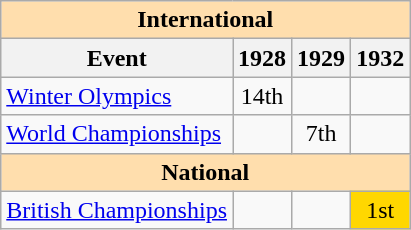<table class="wikitable" style="text-align:center">
<tr>
<th style="background-color: #ffdead; " colspan=4 align=center>International</th>
</tr>
<tr>
<th>Event</th>
<th>1928</th>
<th>1929</th>
<th>1932</th>
</tr>
<tr>
<td align=left><a href='#'>Winter Olympics</a></td>
<td>14th</td>
<td></td>
<td></td>
</tr>
<tr>
<td align=left><a href='#'>World Championships</a></td>
<td></td>
<td>7th</td>
<td></td>
</tr>
<tr>
<th style="background-color: #ffdead; " colspan=4 align=center>National</th>
</tr>
<tr>
<td align=left><a href='#'>British Championships</a></td>
<td></td>
<td></td>
<td bgcolor=gold>1st</td>
</tr>
</table>
